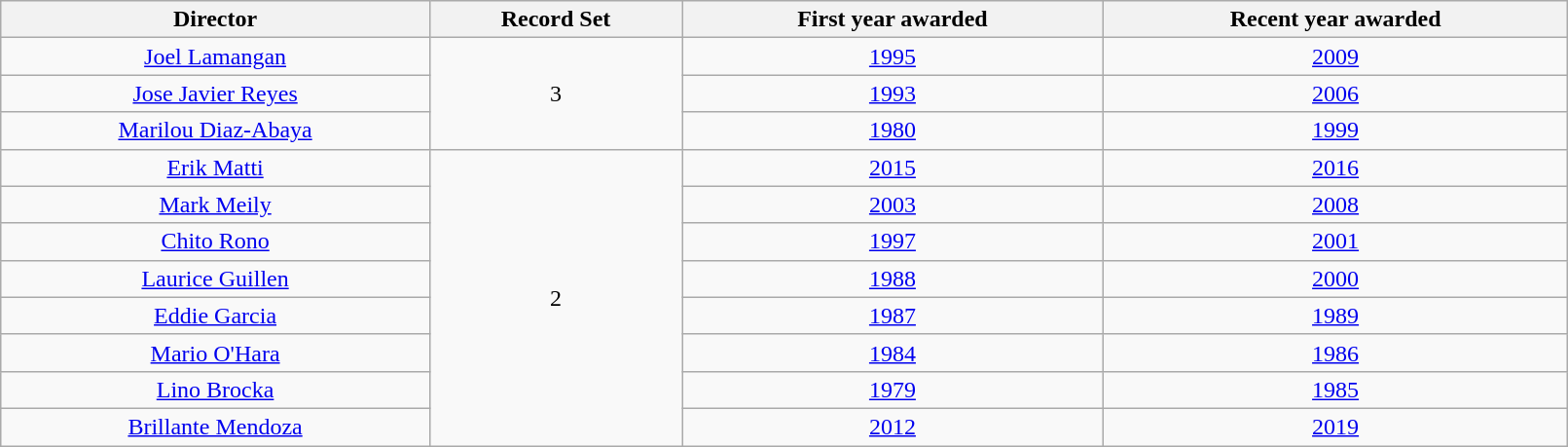<table class="wikitable" width=85% style="text-align: center">
<tr>
<th>Director</th>
<th>Record Set</th>
<th>First year awarded</th>
<th>Recent year awarded</th>
</tr>
<tr>
<td><a href='#'>Joel Lamangan</a></td>
<td rowspan=3>3</td>
<td><a href='#'>1995</a></td>
<td><a href='#'>2009</a></td>
</tr>
<tr>
<td><a href='#'>Jose Javier Reyes</a></td>
<td><a href='#'>1993</a></td>
<td><a href='#'>2006</a></td>
</tr>
<tr>
<td><a href='#'>Marilou Diaz-Abaya</a></td>
<td><a href='#'>1980</a></td>
<td><a href='#'>1999</a></td>
</tr>
<tr>
<td><a href='#'>Erik Matti</a></td>
<td rowspan=8>2</td>
<td><a href='#'>2015</a></td>
<td><a href='#'>2016</a></td>
</tr>
<tr>
<td><a href='#'>Mark Meily</a></td>
<td><a href='#'>2003</a></td>
<td><a href='#'>2008</a></td>
</tr>
<tr>
<td><a href='#'>Chito Rono</a></td>
<td><a href='#'>1997</a></td>
<td><a href='#'>2001</a></td>
</tr>
<tr>
<td><a href='#'>Laurice Guillen</a></td>
<td><a href='#'>1988</a></td>
<td><a href='#'>2000</a></td>
</tr>
<tr>
<td><a href='#'>Eddie Garcia</a></td>
<td><a href='#'>1987</a></td>
<td><a href='#'>1989</a></td>
</tr>
<tr>
<td><a href='#'>Mario O'Hara</a></td>
<td><a href='#'>1984</a></td>
<td><a href='#'>1986</a></td>
</tr>
<tr>
<td><a href='#'>Lino Brocka</a></td>
<td><a href='#'>1979</a></td>
<td><a href='#'>1985</a></td>
</tr>
<tr>
<td><a href='#'>Brillante Mendoza</a></td>
<td><a href='#'>2012</a></td>
<td><a href='#'>2019</a></td>
</tr>
</table>
